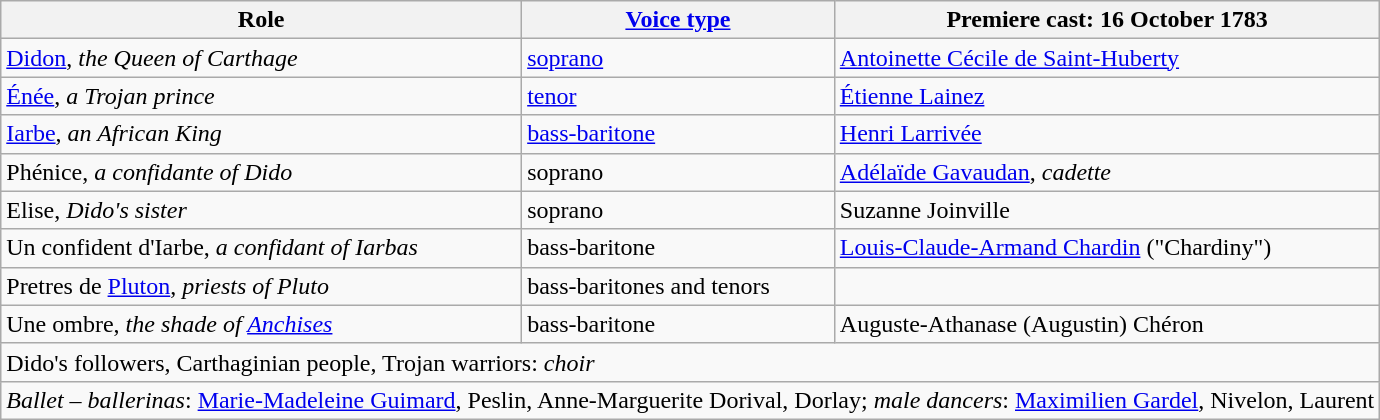<table class="wikitable">
<tr>
<th>Role</th>
<th><a href='#'>Voice type</a></th>
<th>Premiere cast: 16 October 1783</th>
</tr>
<tr>
<td><a href='#'>Didon</a>, <em>the Queen of Carthage</em></td>
<td><a href='#'>soprano</a></td>
<td><a href='#'>Antoinette Cécile de Saint-Huberty</a></td>
</tr>
<tr>
<td><a href='#'>Énée</a>, <em>a Trojan prince</em></td>
<td><a href='#'>tenor</a></td>
<td><a href='#'>Étienne Lainez</a></td>
</tr>
<tr>
<td><a href='#'>Iarbe</a>, <em>an African King</em></td>
<td><a href='#'>bass-baritone</a></td>
<td><a href='#'>Henri Larrivée</a></td>
</tr>
<tr>
<td>Phénice, <em>a confidante of Dido</em></td>
<td>soprano</td>
<td><a href='#'>Adélaïde Gavaudan</a>, <em>cadette</em></td>
</tr>
<tr>
<td>Elise, <em>Dido's sister</em></td>
<td>soprano</td>
<td>Suzanne Joinville</td>
</tr>
<tr>
<td>Un confident d'Iarbe, <em>a confidant of Iarbas</em></td>
<td>bass-baritone</td>
<td><a href='#'>Louis-Claude-Armand Chardin</a> ("Chardiny")</td>
</tr>
<tr>
<td>Pretres de <a href='#'>Pluton</a>, <em>priests of Pluto</em></td>
<td>bass-baritones and tenors</td>
<td></td>
</tr>
<tr>
<td>Une ombre, <em>the shade of <a href='#'>Anchises</a></em></td>
<td>bass-baritone</td>
<td>Auguste-Athanase (Augustin) Chéron</td>
</tr>
<tr>
<td colspan="3">Dido's followers, Carthaginian people, Trojan warriors: <em>choir</em></td>
</tr>
<tr>
<td colspan="3"><em>Ballet</em> – <em>ballerinas</em>: <a href='#'>Marie-Madeleine Guimard</a>, Peslin, Anne-Marguerite Dorival, Dorlay; <em>male dancers</em>: <a href='#'>Maximilien Gardel</a>, Nivelon, Laurent</td>
</tr>
</table>
